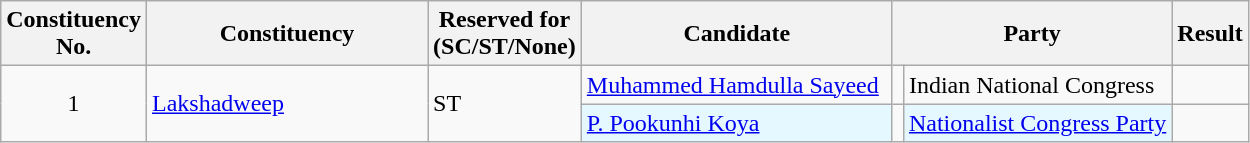<table class= "wikitable sortable">
<tr>
<th>Constituency <br> No.</th>
<th style="width:180px;">Constituency</th>
<th>Reserved for<br>(SC/ST/None)</th>
<th style="width:200px;">Candidate</th>
<th colspan="2">Party</th>
<th>Result</th>
</tr>
<tr>
<td rowspan="2" align="center">1</td>
<td rowspan="2"><a href='#'>Lakshadweep</a></td>
<td rowspan="2">ST</td>
<td><a href='#'>Muhammed Hamdulla Sayeed</a></td>
<td bgcolor=></td>
<td>Indian National Congress</td>
<td></td>
</tr>
<tr>
<td style="background:#E5F8FF"><a href='#'>P. Pookunhi Koya</a></td>
<td bgcolor=></td>
<td style="background:#E5F8FF"><a href='#'>Nationalist Congress Party</a></td>
<td></td>
</tr>
</table>
